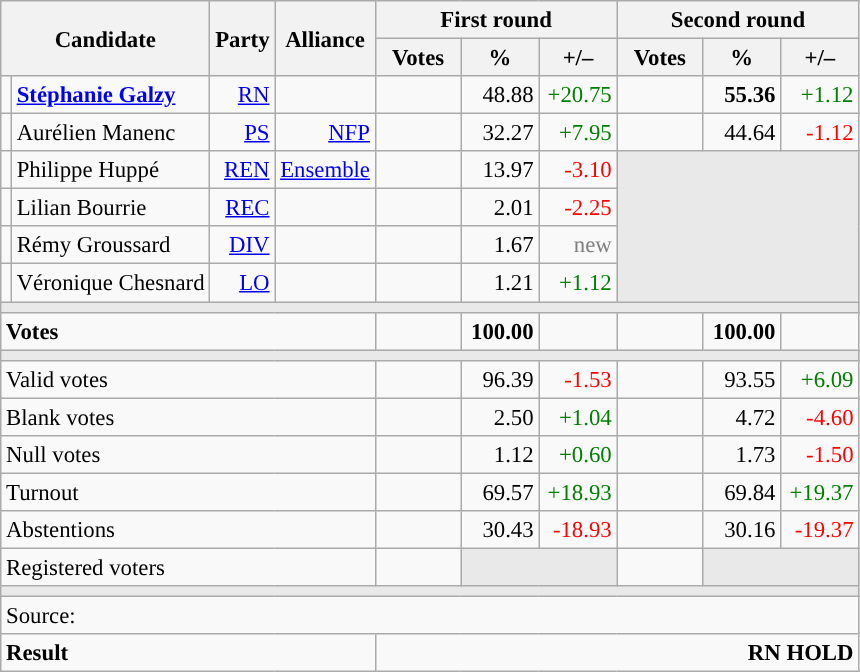<table class="wikitable" style="text-align:right;font-size:95%;">
<tr>
<th rowspan="2" colspan="2">Candidate</th>
<th colspan="1" rowspan="2">Party</th>
<th colspan="1" rowspan="2">Alliance</th>
<th colspan="3">First round</th>
<th colspan="3">Second round</th>
</tr>
<tr>
<th style="width:50px;">Votes</th>
<th style="width:45px;">%</th>
<th style="width:45px;">+/–</th>
<th style="width:50px;">Votes</th>
<th style="width:45px;">%</th>
<th style="width:45px;">+/–</th>
</tr>
<tr>
<td style="color:inherit;background:"></td>
<td style="text-align:left;"><strong><a href='#'>Stéphanie Galzy</a></strong></td>
<td><a href='#'>RN</a></td>
<td></td>
<td></td>
<td>48.88</td>
<td style="color:green;">+20.75</td>
<td><strong></strong></td>
<td><strong>55.36</strong></td>
<td style="color:green;">+1.12</td>
</tr>
<tr>
<td style="color:inherit;background:"></td>
<td style="text-align:left;">Aurélien Manenc</td>
<td><a href='#'>PS</a></td>
<td><a href='#'>NFP</a></td>
<td></td>
<td>32.27</td>
<td style="color:green;">+7.95</td>
<td></td>
<td>44.64</td>
<td style="color:red;">-1.12</td>
</tr>
<tr>
<td style="color:inherit;background:"></td>
<td style="text-align:left;">Philippe Huppé</td>
<td><a href='#'>REN</a></td>
<td><a href='#'>Ensemble</a></td>
<td></td>
<td>13.97</td>
<td style="color:red;">-3.10</td>
<td colspan="3" rowspan="4" style="background:#E9E9E9;"></td>
</tr>
<tr>
<td style="color:inherit;background:"></td>
<td style="text-align:left;">Lilian Bourrie</td>
<td><a href='#'>REC</a></td>
<td></td>
<td></td>
<td>2.01</td>
<td style="color:red;">-2.25</td>
</tr>
<tr>
<td style="color:inherit;background:"></td>
<td style="text-align:left;">Rémy Groussard</td>
<td><a href='#'>DIV</a></td>
<td></td>
<td></td>
<td>1.67</td>
<td style="color:grey;">new</td>
</tr>
<tr>
<td style="color:inherit;background:"></td>
<td style="text-align:left;">Véronique Chesnard</td>
<td><a href='#'>LO</a></td>
<td></td>
<td></td>
<td>1.21</td>
<td style="color:green;">+1.12</td>
</tr>
<tr>
<td colspan="10" style="background:#E9E9E9;"></td>
</tr>
<tr style="font-weight:bold;">
<td colspan="4" style="text-align:left;">Votes</td>
<td></td>
<td>100.00</td>
<td></td>
<td></td>
<td>100.00</td>
<td></td>
</tr>
<tr>
<td colspan="10" style="background:#E9E9E9;"></td>
</tr>
<tr>
<td colspan="4" style="text-align:left;">Valid votes</td>
<td></td>
<td>96.39</td>
<td style="color:red;">-1.53</td>
<td></td>
<td>93.55</td>
<td style="color:green;">+6.09</td>
</tr>
<tr>
<td colspan="4" style="text-align:left;">Blank votes</td>
<td></td>
<td>2.50</td>
<td style="color:green;">+1.04</td>
<td></td>
<td>4.72</td>
<td style="color:red;">-4.60</td>
</tr>
<tr>
<td colspan="4" style="text-align:left;">Null votes</td>
<td></td>
<td>1.12</td>
<td style="color:green;">+0.60</td>
<td></td>
<td>1.73</td>
<td style="color:red;">-1.50</td>
</tr>
<tr>
<td colspan="4" style="text-align:left;">Turnout</td>
<td></td>
<td>69.57</td>
<td style="color:green;">+18.93</td>
<td></td>
<td>69.84</td>
<td style="color:green;">+19.37</td>
</tr>
<tr>
<td colspan="4" style="text-align:left;">Abstentions</td>
<td></td>
<td>30.43</td>
<td style="color:red;">-18.93</td>
<td></td>
<td>30.16</td>
<td style="color:red;">-19.37</td>
</tr>
<tr>
<td colspan="4" style="text-align:left;">Registered voters</td>
<td></td>
<td colspan="2" style="background:#E9E9E9;"></td>
<td></td>
<td colspan="2" style="background:#E9E9E9;"></td>
</tr>
<tr>
<td colspan="10" style="background:#E9E9E9;"></td>
</tr>
<tr>
<td colspan="10" style="text-align:left;">Source: </td>
</tr>
<tr style="font-weight:bold">
<td colspan="4" style="text-align:left;">Result</td>
<td colspan="6" style="background-color:">RN HOLD</td>
</tr>
</table>
